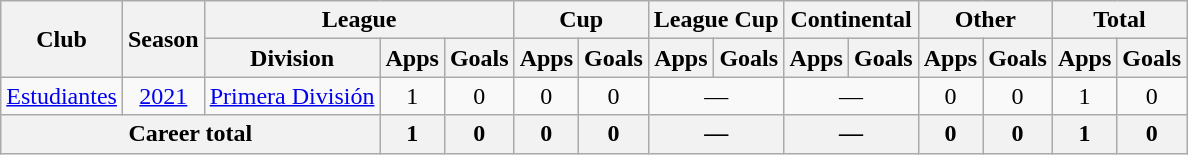<table class="wikitable" style="text-align:center">
<tr>
<th rowspan="2">Club</th>
<th rowspan="2">Season</th>
<th colspan="3">League</th>
<th colspan="2">Cup</th>
<th colspan="2">League Cup</th>
<th colspan="2">Continental</th>
<th colspan="2">Other</th>
<th colspan="2">Total</th>
</tr>
<tr>
<th>Division</th>
<th>Apps</th>
<th>Goals</th>
<th>Apps</th>
<th>Goals</th>
<th>Apps</th>
<th>Goals</th>
<th>Apps</th>
<th>Goals</th>
<th>Apps</th>
<th>Goals</th>
<th>Apps</th>
<th>Goals</th>
</tr>
<tr>
<td rowspan="1"><a href='#'>Estudiantes</a></td>
<td><a href='#'>2021</a></td>
<td rowspan="1"><a href='#'>Primera División</a></td>
<td>1</td>
<td>0</td>
<td>0</td>
<td>0</td>
<td colspan="2">—</td>
<td colspan="2">—</td>
<td>0</td>
<td>0</td>
<td>1</td>
<td>0</td>
</tr>
<tr>
<th colspan="3">Career total</th>
<th>1</th>
<th>0</th>
<th>0</th>
<th>0</th>
<th colspan="2">—</th>
<th colspan="2">—</th>
<th>0</th>
<th>0</th>
<th>1</th>
<th>0</th>
</tr>
</table>
